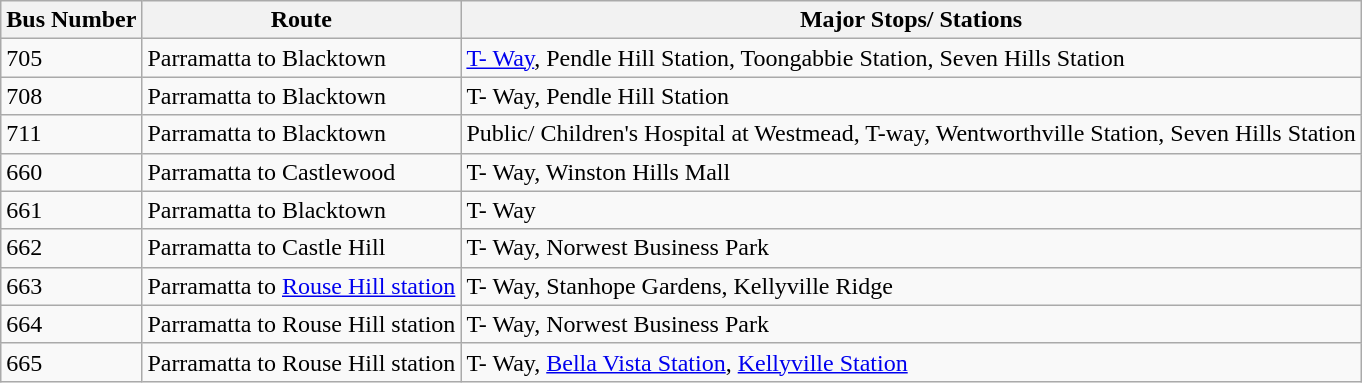<table class="wikitable">
<tr>
<th>Bus Number</th>
<th>Route</th>
<th>Major Stops/ Stations</th>
</tr>
<tr>
<td>705</td>
<td>Parramatta to Blacktown</td>
<td><a href='#'>T- Way</a>, Pendle Hill Station, Toongabbie Station, Seven Hills Station</td>
</tr>
<tr>
<td>708</td>
<td>Parramatta to Blacktown</td>
<td>T- Way, Pendle Hill Station</td>
</tr>
<tr>
<td>711</td>
<td>Parramatta to Blacktown</td>
<td>Public/ Children's Hospital at Westmead, T-way, Wentworthville Station, Seven Hills Station</td>
</tr>
<tr>
<td>660</td>
<td>Parramatta to Castlewood</td>
<td>T- Way, Winston Hills Mall</td>
</tr>
<tr>
<td>661</td>
<td>Parramatta to Blacktown</td>
<td>T- Way</td>
</tr>
<tr>
<td>662</td>
<td>Parramatta to Castle Hill</td>
<td>T- Way, Norwest Business Park</td>
</tr>
<tr>
<td>663</td>
<td>Parramatta to <a href='#'>Rouse Hill station</a></td>
<td>T- Way, Stanhope Gardens, Kellyville Ridge</td>
</tr>
<tr>
<td>664</td>
<td>Parramatta to Rouse Hill station</td>
<td>T- Way, Norwest Business Park</td>
</tr>
<tr>
<td>665</td>
<td>Parramatta to Rouse Hill station</td>
<td>T- Way, <a href='#'>Bella Vista Station</a>, <a href='#'>Kellyville Station</a></td>
</tr>
</table>
